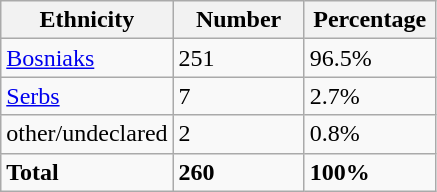<table class="wikitable">
<tr>
<th width="100px">Ethnicity</th>
<th width="80px">Number</th>
<th width="80px">Percentage</th>
</tr>
<tr>
<td><a href='#'>Bosniaks</a></td>
<td>251</td>
<td>96.5%</td>
</tr>
<tr>
<td><a href='#'>Serbs</a></td>
<td>7</td>
<td>2.7%</td>
</tr>
<tr>
<td>other/undeclared</td>
<td>2</td>
<td>0.8%</td>
</tr>
<tr>
<td><strong>Total</strong></td>
<td><strong>260</strong></td>
<td><strong>100%</strong></td>
</tr>
</table>
